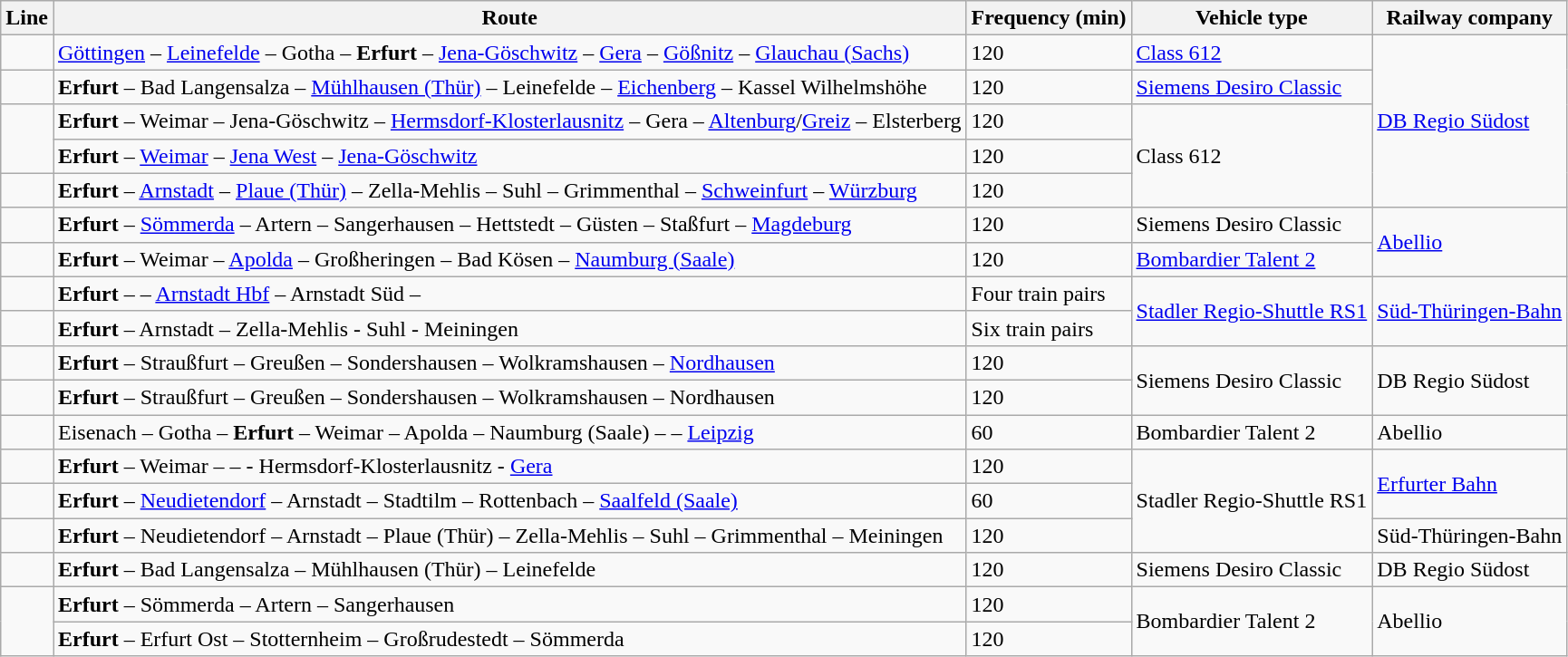<table class="wikitable">
<tr>
<th>Line</th>
<th>Route</th>
<th>Frequency (min)</th>
<th>Vehicle type</th>
<th>Railway company</th>
</tr>
<tr>
<td style="text-align:center;"></td>
<td><a href='#'>Göttingen</a> – <a href='#'>Leinefelde</a> – Gotha – <strong>Erfurt</strong> – <a href='#'>Jena-Göschwitz</a> – <a href='#'>Gera</a> – <a href='#'>Gößnitz</a> – <a href='#'>Glauchau (Sachs)</a></td>
<td>120</td>
<td><a href='#'>Class 612</a></td>
<td rowspan="5"><a href='#'>DB Regio Südost</a></td>
</tr>
<tr>
<td style="text-align:center;"></td>
<td><strong>Erfurt</strong> – Bad Langensalza – <a href='#'>Mühlhausen (Thür)</a> – Leinefelde – <a href='#'>Eichenberg</a> – Kassel Wilhelmshöhe</td>
<td>120</td>
<td><a href='#'>Siemens Desiro Classic</a></td>
</tr>
<tr>
<td rowspan="2" style="text-align:center;"></td>
<td><strong>Erfurt</strong> – Weimar – Jena-Göschwitz – <a href='#'>Hermsdorf-Klosterlausnitz</a> – Gera – <a href='#'>Altenburg</a>/<a href='#'>Greiz</a> – Elsterberg</td>
<td>120</td>
<td rowspan="3">Class 612</td>
</tr>
<tr>
<td><strong>Erfurt</strong> – <a href='#'>Weimar</a> – <a href='#'>Jena West</a> –  <a href='#'>Jena-Göschwitz</a></td>
<td>120</td>
</tr>
<tr>
<td style="text-align:center;"></td>
<td><strong>Erfurt</strong> – <a href='#'>Arnstadt</a> – <a href='#'>Plaue (Thür)</a> – Zella-Mehlis – Suhl – Grimmenthal – <a href='#'>Schweinfurt</a> – <a href='#'>Würzburg</a></td>
<td>120</td>
</tr>
<tr>
<td style="text-align:center;"></td>
<td><strong>Erfurt</strong> – <a href='#'>Sömmerda</a> – Artern – Sangerhausen – Hettstedt – Güsten – Staßfurt – <a href='#'>Magdeburg</a></td>
<td>120</td>
<td>Siemens Desiro Classic</td>
<td rowspan="2"><a href='#'>Abellio</a></td>
</tr>
<tr>
<td style="text-align:center;"></td>
<td><strong>Erfurt</strong> – Weimar – <a href='#'>Apolda</a> – Großheringen – Bad Kösen – <a href='#'>Naumburg (Saale)</a></td>
<td>120</td>
<td><a href='#'>Bombardier Talent 2</a></td>
</tr>
<tr>
<td style="text-align:center;"></td>
<td><strong>Erfurt</strong> –  – <a href='#'>Arnstadt Hbf</a> – Arnstadt Süd – </td>
<td>Four train pairs</td>
<td rowspan="2"><a href='#'>Stadler Regio-Shuttle RS1</a></td>
<td rowspan="2"><a href='#'>Süd-Thüringen-Bahn</a></td>
</tr>
<tr>
<td style="text-align:center;"></td>
<td><strong>Erfurt</strong> – Arnstadt – Zella-Mehlis - Suhl - Meiningen</td>
<td>Six train pairs</td>
</tr>
<tr>
<td style="text-align:center;"></td>
<td><strong>Erfurt</strong> – Straußfurt – Greußen – Sondershausen – Wolkramshausen – <a href='#'>Nordhausen</a></td>
<td>120</td>
<td rowspan="2">Siemens Desiro Classic</td>
<td rowspan="2">DB Regio Südost</td>
</tr>
<tr>
<td style="text-align:center;"></td>
<td><strong>Erfurt</strong> – Straußfurt – Greußen – Sondershausen – Wolkramshausen – Nordhausen</td>
<td>120</td>
</tr>
<tr>
<td style="text-align:center;"></td>
<td>Eisenach – Gotha – <strong>Erfurt</strong> – Weimar – Apolda – Naumburg (Saale) –  – <a href='#'>Leipzig</a></td>
<td>60</td>
<td>Bombardier Talent 2</td>
<td>Abellio</td>
</tr>
<tr>
<td style="text-align:center;"></td>
<td><strong>Erfurt</strong> –  Weimar –  –  - Hermsdorf-Klosterlausnitz - <a href='#'>Gera</a></td>
<td>120</td>
<td rowspan="3">Stadler Regio-Shuttle RS1</td>
<td rowspan="2"><a href='#'>Erfurter Bahn</a></td>
</tr>
<tr>
<td style="text-align:center;"></td>
<td><strong>Erfurt</strong> – <a href='#'>Neudietendorf</a> – Arnstadt – Stadtilm – Rottenbach – <a href='#'>Saalfeld (Saale)</a></td>
<td>60</td>
</tr>
<tr>
<td style="text-align:center;"></td>
<td><strong>Erfurt</strong> – Neudietendorf – Arnstadt – Plaue (Thür) – Zella-Mehlis – Suhl – Grimmenthal – Meiningen</td>
<td>120</td>
<td>Süd-Thüringen-Bahn</td>
</tr>
<tr>
<td style="text-align:center;"></td>
<td><strong>Erfurt</strong> – Bad Langensalza – Mühlhausen (Thür) – Leinefelde</td>
<td>120</td>
<td>Siemens Desiro Classic</td>
<td>DB Regio Südost</td>
</tr>
<tr>
<td rowspan="2" style="text-align:center;"></td>
<td><strong>Erfurt</strong> – Sömmerda – Artern – Sangerhausen</td>
<td>120</td>
<td rowspan="2">Bombardier Talent 2</td>
<td rowspan="2">Abellio</td>
</tr>
<tr>
<td><strong>Erfurt</strong> – Erfurt Ost –  Stotternheim –  Großrudestedt –  Sömmerda</td>
<td>120</td>
</tr>
</table>
